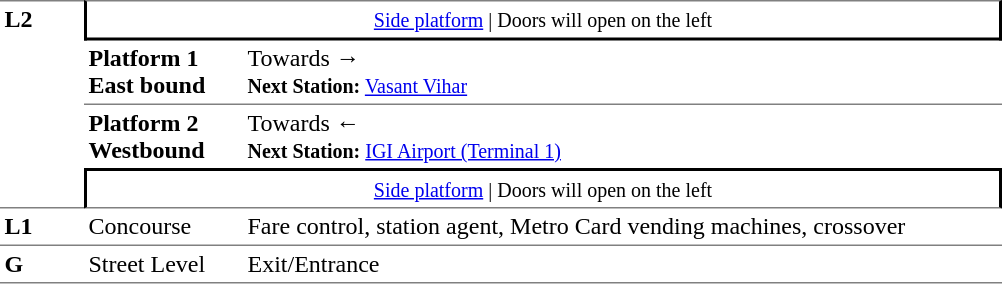<table table border=0 cellspacing=0 cellpadding=3>
<tr>
<td style="border-top:solid 1px grey;border-bottom:solid 1px grey;" width=50 rowspan=4 valign=top><strong>L2</strong></td>
<td style="border-top:solid 1px grey;border-right:solid 2px black;border-left:solid 2px black;border-bottom:solid 2px black;text-align:center;" colspan=2><small><a href='#'>Side platform</a> | Doors will open on the left </small></td>
</tr>
<tr>
<td style="border-bottom:solid 1px grey;" width=100><span><strong>Platform 1</strong><br><strong>East bound</strong></span></td>
<td style="border-bottom:solid 1px grey;" width=500>Towards → <br><small><strong>Next Station:</strong> <a href='#'>Vasant Vihar</a></small></td>
</tr>
<tr>
<td><span><strong>Platform 2</strong><br><strong>Westbound</strong></span></td>
<td><span></span>Towards ← <br><small><strong>Next Station:</strong> <a href='#'>IGI Airport (Terminal 1)</a></small></td>
</tr>
<tr>
<td style="border-top:solid 2px black;border-right:solid 2px black;border-left:solid 2px black;border-bottom:solid 1px grey;text-align:center;" colspan=2><small><a href='#'>Side platform</a> | Doors will open on the left </small></td>
</tr>
<tr>
<td valign=top><strong>L1</strong></td>
<td valign=top>Concourse</td>
<td valign=top>Fare control, station agent, Metro Card vending machines, crossover</td>
</tr>
<tr>
<td style="border-bottom:solid 1px grey;border-top:solid 1px grey;" width=50 valign=top><strong>G</strong></td>
<td style="border-top:solid 1px grey;border-bottom:solid 1px grey;" width=100 valign=top>Street Level</td>
<td style="border-top:solid 1px grey;border-bottom:solid 1px grey;" width=500 valign=top>Exit/Entrance</td>
</tr>
<tr>
</tr>
</table>
